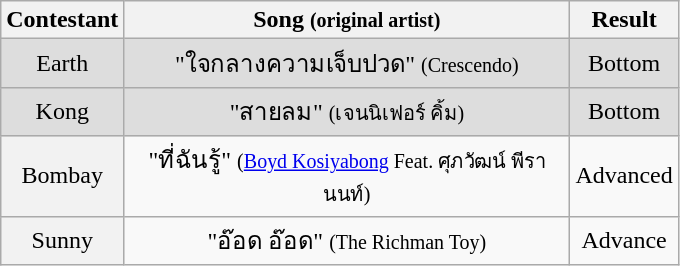<table class="wikitable" style="text-align:center;">
<tr>
<th scope="col">Contestant</th>
<th style="width:290px;" scope="col">Song <small>(original artist)</small></th>
<th scope="col">Result</th>
</tr>
<tr style="background:#ddd;">
<th scope="row" style="background-color:#DDDDDD; font-weight:normal;">Earth</th>
<td>"ใจกลางความเจ็บปวด" <small>(Crescendo)</small></td>
<td>Bottom</td>
</tr>
<tr style="background:#ddd;">
<th scope="row" style="background-color:#DDDDDD; font-weight:normal;">Kong</th>
<td>"สายลม" <small>(เจนนิเฟอร์ คิ้ม)</small></td>
<td>Bottom</td>
</tr>
<tr>
<th scope="row" style="font-weight:normal;">Bombay</th>
<td>"ที่ฉันรู้" <small>(<a href='#'>Boyd Kosiyabong</a> Feat. ศุภวัฒน์ พีรานนท์)</small></td>
<td>Advanced</td>
</tr>
<tr>
<th scope="row" style="font-weight:normal;">Sunny</th>
<td>"อ๊อด อ๊อด" <small>(The Richman Toy)</small></td>
<td>Advance</td>
</tr>
</table>
